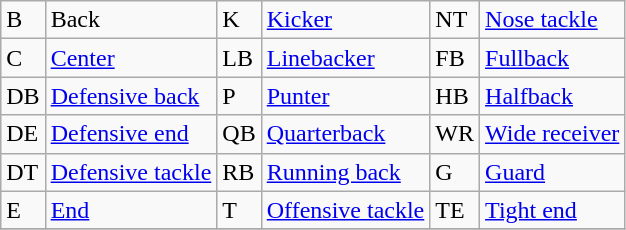<table class="wikitable">
<tr>
<td>B</td>
<td>Back</td>
<td>K</td>
<td><a href='#'>Kicker</a></td>
<td>NT</td>
<td><a href='#'>Nose tackle</a></td>
</tr>
<tr>
<td>C</td>
<td><a href='#'>Center</a></td>
<td>LB</td>
<td><a href='#'>Linebacker</a></td>
<td>FB</td>
<td><a href='#'>Fullback</a></td>
</tr>
<tr>
<td>DB</td>
<td><a href='#'>Defensive back</a></td>
<td>P</td>
<td><a href='#'>Punter</a></td>
<td>HB</td>
<td><a href='#'>Halfback</a></td>
</tr>
<tr>
<td>DE</td>
<td><a href='#'>Defensive end</a></td>
<td>QB</td>
<td><a href='#'>Quarterback</a></td>
<td>WR</td>
<td><a href='#'>Wide receiver</a></td>
</tr>
<tr>
<td>DT</td>
<td><a href='#'>Defensive tackle</a></td>
<td>RB</td>
<td><a href='#'>Running back</a></td>
<td>G</td>
<td><a href='#'>Guard</a></td>
</tr>
<tr>
<td>E</td>
<td><a href='#'>End</a></td>
<td>T</td>
<td><a href='#'>Offensive tackle</a></td>
<td>TE</td>
<td><a href='#'>Tight end</a></td>
</tr>
<tr>
</tr>
</table>
